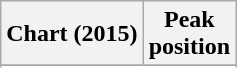<table class="wikitable sortable plainrowheaders" style="text-align:center">
<tr>
<th scope="col">Chart (2015)</th>
<th scope="col">Peak<br> position</th>
</tr>
<tr>
</tr>
<tr>
</tr>
</table>
